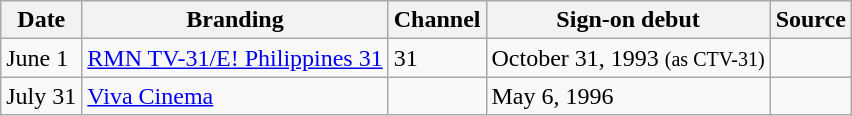<table class="wikitable">
<tr>
<th>Date</th>
<th>Branding</th>
<th>Channel</th>
<th>Sign-on debut</th>
<th>Source</th>
</tr>
<tr>
<td>June 1</td>
<td><a href='#'>RMN TV-31/E! Philippines 31</a></td>
<td>31</td>
<td>October 31, 1993 <small> (as CTV-31)</small></td>
<td></td>
</tr>
<tr>
<td>July 31</td>
<td><a href='#'>Viva Cinema</a></td>
<td></td>
<td>May 6, 1996</td>
<td></td>
</tr>
</table>
